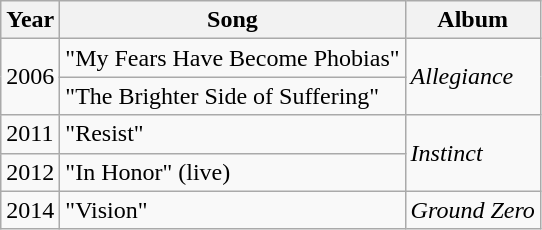<table class=wikitable>
<tr>
<th>Year</th>
<th>Song</th>
<th>Album</th>
</tr>
<tr>
<td rowspan="2">2006</td>
<td>"My Fears Have Become Phobias"</td>
<td rowspan="2"><em>Allegiance</em></td>
</tr>
<tr>
<td>"The Brighter Side of Suffering"</td>
</tr>
<tr>
<td>2011</td>
<td>"Resist"</td>
<td rowspan="2"><em>Instinct</em></td>
</tr>
<tr>
<td>2012</td>
<td>"In Honor" (live)</td>
</tr>
<tr>
<td>2014</td>
<td>"Vision"</td>
<td><em>Ground Zero</em></td>
</tr>
</table>
